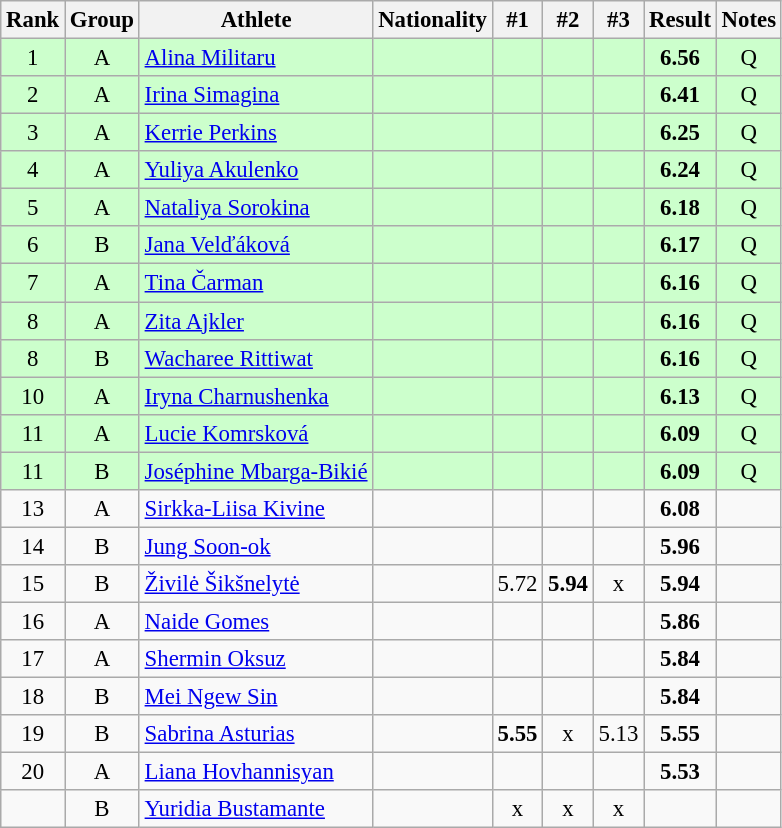<table class="wikitable sortable" style="text-align:center;font-size:95%">
<tr>
<th>Rank</th>
<th>Group</th>
<th>Athlete</th>
<th>Nationality</th>
<th>#1</th>
<th>#2</th>
<th>#3</th>
<th>Result</th>
<th>Notes</th>
</tr>
<tr bgcolor=ccffcc>
<td>1</td>
<td>A</td>
<td align="left"><a href='#'>Alina Militaru</a></td>
<td align=left></td>
<td></td>
<td></td>
<td></td>
<td><strong>6.56</strong></td>
<td>Q</td>
</tr>
<tr bgcolor=ccffcc>
<td>2</td>
<td>A</td>
<td align="left"><a href='#'>Irina Simagina</a></td>
<td align=left></td>
<td></td>
<td></td>
<td></td>
<td><strong>6.41</strong></td>
<td>Q</td>
</tr>
<tr bgcolor=ccffcc>
<td>3</td>
<td>A</td>
<td align="left"><a href='#'>Kerrie Perkins</a></td>
<td align=left></td>
<td></td>
<td></td>
<td></td>
<td><strong>6.25</strong></td>
<td>Q</td>
</tr>
<tr bgcolor=ccffcc>
<td>4</td>
<td>A</td>
<td align="left"><a href='#'>Yuliya Akulenko</a></td>
<td align=left></td>
<td></td>
<td></td>
<td></td>
<td><strong>6.24</strong></td>
<td>Q</td>
</tr>
<tr bgcolor=ccffcc>
<td>5</td>
<td>A</td>
<td align="left"><a href='#'>Nataliya Sorokina</a></td>
<td align=left></td>
<td></td>
<td></td>
<td></td>
<td><strong>6.18</strong></td>
<td>Q</td>
</tr>
<tr bgcolor=ccffcc>
<td>6</td>
<td>B</td>
<td align="left"><a href='#'>Jana Velďáková</a></td>
<td align=left></td>
<td></td>
<td></td>
<td></td>
<td><strong>6.17</strong></td>
<td>Q</td>
</tr>
<tr bgcolor=ccffcc>
<td>7</td>
<td>A</td>
<td align="left"><a href='#'>Tina Čarman</a></td>
<td align=left></td>
<td></td>
<td></td>
<td></td>
<td><strong>6.16</strong></td>
<td>Q</td>
</tr>
<tr bgcolor=ccffcc>
<td>8</td>
<td>A</td>
<td align="left"><a href='#'>Zita Ajkler</a></td>
<td align=left></td>
<td></td>
<td></td>
<td></td>
<td><strong>6.16</strong></td>
<td>Q</td>
</tr>
<tr bgcolor=ccffcc>
<td>8</td>
<td>B</td>
<td align="left"><a href='#'>Wacharee Rittiwat</a></td>
<td align=left></td>
<td></td>
<td></td>
<td></td>
<td><strong>6.16</strong></td>
<td>Q</td>
</tr>
<tr bgcolor=ccffcc>
<td>10</td>
<td>A</td>
<td align="left"><a href='#'>Iryna Charnushenka</a></td>
<td align=left></td>
<td></td>
<td></td>
<td></td>
<td><strong>6.13</strong></td>
<td>Q</td>
</tr>
<tr bgcolor=ccffcc>
<td>11</td>
<td>A</td>
<td align="left"><a href='#'>Lucie Komrsková</a></td>
<td align=left></td>
<td></td>
<td></td>
<td></td>
<td><strong>6.09</strong></td>
<td>Q</td>
</tr>
<tr bgcolor=ccffcc>
<td>11</td>
<td>B</td>
<td align="left"><a href='#'>Joséphine Mbarga-Bikié</a></td>
<td align=left></td>
<td></td>
<td></td>
<td></td>
<td><strong>6.09</strong></td>
<td>Q</td>
</tr>
<tr>
<td>13</td>
<td>A</td>
<td align="left"><a href='#'>Sirkka-Liisa Kivine</a></td>
<td align=left></td>
<td></td>
<td></td>
<td></td>
<td><strong>6.08</strong></td>
<td></td>
</tr>
<tr>
<td>14</td>
<td>B</td>
<td align="left"><a href='#'>Jung Soon-ok</a></td>
<td align=left></td>
<td></td>
<td></td>
<td></td>
<td><strong>5.96</strong></td>
<td></td>
</tr>
<tr>
<td>15</td>
<td>B</td>
<td align="left"><a href='#'>Živilė Šikšnelytė</a></td>
<td align=left></td>
<td>5.72</td>
<td><strong>5.94</strong></td>
<td>x</td>
<td><strong>5.94</strong></td>
<td></td>
</tr>
<tr>
<td>16</td>
<td>A</td>
<td align="left"><a href='#'>Naide Gomes</a></td>
<td align=left></td>
<td></td>
<td></td>
<td></td>
<td><strong>5.86</strong></td>
<td></td>
</tr>
<tr>
<td>17</td>
<td>A</td>
<td align="left"><a href='#'>Shermin Oksuz</a></td>
<td align=left></td>
<td></td>
<td></td>
<td></td>
<td><strong>5.84</strong></td>
<td></td>
</tr>
<tr>
<td>18</td>
<td>B</td>
<td align="left"><a href='#'>Mei Ngew Sin</a></td>
<td align=left></td>
<td></td>
<td></td>
<td></td>
<td><strong>5.84</strong></td>
<td></td>
</tr>
<tr>
<td>19</td>
<td>B</td>
<td align="left"><a href='#'>Sabrina Asturias</a></td>
<td align=left></td>
<td><strong>5.55</strong></td>
<td>x</td>
<td>5.13</td>
<td><strong>5.55</strong></td>
<td></td>
</tr>
<tr>
<td>20</td>
<td>A</td>
<td align="left"><a href='#'>Liana Hovhannisyan</a></td>
<td align=left></td>
<td></td>
<td></td>
<td></td>
<td><strong>5.53</strong></td>
<td></td>
</tr>
<tr>
<td></td>
<td>B</td>
<td align="left"><a href='#'>Yuridia Bustamante</a></td>
<td align=left></td>
<td>x</td>
<td>x</td>
<td>x</td>
<td><strong></strong></td>
<td></td>
</tr>
</table>
